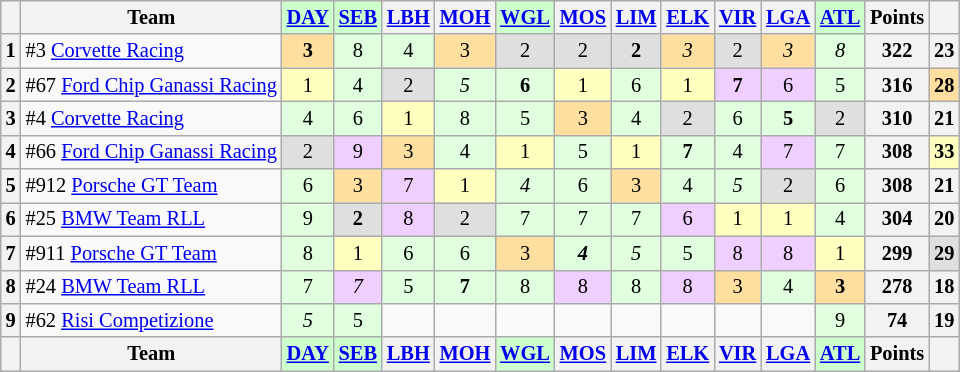<table class="wikitable" style="font-size:85%; text-align:center">
<tr style="background:#f9f9f9; vertical-align:top;">
<th valign=middle></th>
<th valign=middle>Team</th>
<td style="background:#ccffcc;"><strong><a href='#'>DAY</a></strong></td>
<td style="background:#ccffcc;"><strong><a href='#'>SEB</a></strong></td>
<th><a href='#'>LBH</a></th>
<th><a href='#'>MOH</a></th>
<td style="background:#ccffcc;"><strong><a href='#'>WGL</a></strong></td>
<th><a href='#'>MOS</a></th>
<th><a href='#'>LIM</a></th>
<th><a href='#'>ELK</a></th>
<th><a href='#'>VIR</a></th>
<th><a href='#'>LGA</a></th>
<td style="background:#ccffcc;"><strong><a href='#'>ATL</a></strong></td>
<th valign=middle>Points</th>
<th valign=middle></th>
</tr>
<tr>
<th>1</th>
<td align=left>#3 <a href='#'>Corvette Racing</a></td>
<td style="background:#ffdf9f;"><strong>3</strong></td>
<td style="background:#dfffdf;">8</td>
<td style="background:#dfffdf;">4</td>
<td style="background:#ffdf9f;">3</td>
<td style="background:#dfdfdf;">2</td>
<td style="background:#dfdfdf;">2</td>
<td style="background:#dfdfdf;"><strong>2</strong></td>
<td style="background:#ffdf9f;"><em>3</em></td>
<td style="background:#dfdfdf;">2</td>
<td style="background:#ffdf9f;"><em>3</em></td>
<td style="background:#dfffdf;"><em>8</em></td>
<th>322</th>
<th>23</th>
</tr>
<tr>
<th>2</th>
<td align=left>#67 <a href='#'>Ford Chip Ganassi Racing</a></td>
<td style="background:#ffffbf;">1</td>
<td style="background:#dfffdf;">4</td>
<td style="background:#dfdfdf;">2</td>
<td style="background:#dfffdf;"><em>5</em></td>
<td style="background:#dfffdf;"><strong>6</strong></td>
<td style="background:#ffffbf;">1</td>
<td style="background:#dfffdf;">6</td>
<td style="background:#ffffbf;">1</td>
<td style="background:#efcfff;"><strong>7</strong></td>
<td style="background:#efcfff;">6</td>
<td style="background:#dfffdf;">5</td>
<th>316</th>
<th style="background:#ffdf9f;">28</th>
</tr>
<tr>
<th>3</th>
<td align=left>#4 <a href='#'>Corvette Racing</a></td>
<td style="background:#dfffdf;">4</td>
<td style="background:#dfffdf;">6</td>
<td style="background:#ffffbf;">1</td>
<td style="background:#dfffdf;">8</td>
<td style="background:#dfffdf;">5</td>
<td style="background:#ffdf9f;">3</td>
<td style="background:#dfffdf;">4</td>
<td style="background:#dfdfdf;">2</td>
<td style="background:#dfffdf;">6</td>
<td style="background:#dfffdf;"><strong>5</strong></td>
<td style="background:#dfdfdf;">2</td>
<th>310</th>
<th>21</th>
</tr>
<tr>
<th>4</th>
<td align=left>#66 <a href='#'>Ford Chip Ganassi Racing</a></td>
<td style="background:#dfdfdf;">2</td>
<td style="background:#efcfff;">9</td>
<td style="background:#ffdf9f;">3</td>
<td style="background:#dfffdf;">4</td>
<td style="background:#ffffbf;">1</td>
<td style="background:#dfffdf;">5</td>
<td style="background:#ffffbf;">1</td>
<td style="background:#dfffdf;"><strong>7</strong></td>
<td style="background:#dfffdf;">4</td>
<td style="background:#efcfff;">7</td>
<td style="background:#dfffdf;">7</td>
<th>308</th>
<th style="background:#ffffbf;">33</th>
</tr>
<tr>
<th>5</th>
<td align=left>#912 <a href='#'>Porsche GT Team</a></td>
<td style="background:#dfffdf;">6</td>
<td style="background:#ffdf9f;">3</td>
<td style="background:#efcfff;">7</td>
<td style="background:#ffffbf;">1</td>
<td style="background:#dfffdf;"><em>4</em></td>
<td style="background:#dfffdf;">6</td>
<td style="background:#ffdf9f;">3</td>
<td style="background:#dfffdf;">4</td>
<td style="background:#dfffdf;"><em>5</em></td>
<td style="background:#dfdfdf;">2</td>
<td style="background:#dfffdf;">6</td>
<th>308</th>
<th>21</th>
</tr>
<tr>
<th>6</th>
<td align=left>#25 <a href='#'>BMW Team RLL</a></td>
<td style="background:#dfffdf;">9</td>
<td style="background:#dfdfdf;"><strong>2</strong></td>
<td style="background:#efcfff;">8</td>
<td style="background:#dfdfdf;">2</td>
<td style="background:#dfffdf;">7</td>
<td style="background:#dfffdf;">7</td>
<td style="background:#dfffdf;">7</td>
<td style="background:#efcfff;">6</td>
<td style="background:#ffffbf;">1</td>
<td style="background:#ffffbf;">1</td>
<td style="background:#dfffdf;">4</td>
<th>304</th>
<th>20</th>
</tr>
<tr>
<th>7</th>
<td align=left>#911 <a href='#'>Porsche GT Team</a></td>
<td style="background:#dfffdf;">8</td>
<td style="background:#ffffbf;">1</td>
<td style="background:#dfffdf;">6</td>
<td style="background:#dfffdf;">6</td>
<td style="background:#ffdf9f;">3</td>
<td style="background:#dfffdf;"><strong><em>4</em></strong></td>
<td style="background:#dfffdf;"><em>5</em></td>
<td style="background:#dfffdf;">5</td>
<td style="background:#efcfff;">8</td>
<td style="background:#efcfff;">8</td>
<td style="background:#ffffbf;">1</td>
<th>299</th>
<th style="background:#dfdfdf;">29</th>
</tr>
<tr>
<th>8</th>
<td align=left>#24 <a href='#'>BMW Team RLL</a></td>
<td style="background:#dfffdf;">7</td>
<td style="background:#efcfff;"><em>7</em></td>
<td style="background:#dfffdf;">5</td>
<td style="background:#dfffdf;"><strong>7</strong></td>
<td style="background:#dfffdf;">8</td>
<td style="background:#efcfff;">8</td>
<td style="background:#dfffdf;">8</td>
<td style="background:#efcfff;">8</td>
<td style="background:#ffdf9f;">3</td>
<td style="background:#dfffdf;">4</td>
<td style="background:#ffdf9f;"><strong>3</strong></td>
<th>278</th>
<th>18</th>
</tr>
<tr>
<th>9</th>
<td align=left>#62 <a href='#'>Risi Competizione</a></td>
<td style="background:#dfffdf;"><em>5</em></td>
<td style="background:#dfffdf;">5</td>
<td></td>
<td></td>
<td></td>
<td></td>
<td></td>
<td></td>
<td></td>
<td></td>
<td style="background:#dfffdf;">9</td>
<th>74</th>
<th>19</th>
</tr>
<tr valign="top">
<th valign=middle></th>
<th valign=middle>Team</th>
<td style="background:#ccffcc;"><strong><a href='#'>DAY</a></strong></td>
<td style="background:#ccffcc;"><strong><a href='#'>SEB</a></strong></td>
<th><a href='#'>LBH</a></th>
<th><a href='#'>MOH</a></th>
<td style="background:#ccffcc;"><strong><a href='#'>WGL</a></strong></td>
<th><a href='#'>MOS</a></th>
<th><a href='#'>LIM</a></th>
<th><a href='#'>ELK</a></th>
<th><a href='#'>VIR</a></th>
<th><a href='#'>LGA</a></th>
<td style="background:#ccffcc;"><strong><a href='#'>ATL</a></strong></td>
<th valign=middle>Points</th>
<th valign=middle></th>
</tr>
</table>
